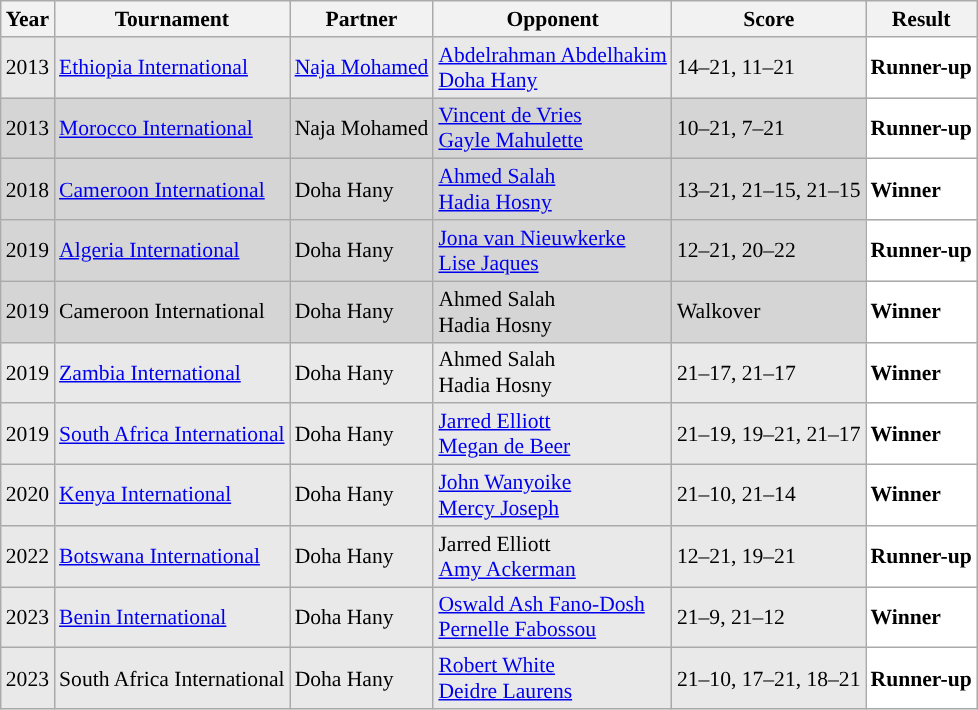<table class="sortable wikitable" style="font-size: 90%;">
<tr>
<th>Year</th>
<th>Tournament</th>
<th>Partner</th>
<th>Opponent</th>
<th>Score</th>
<th>Result</th>
</tr>
<tr style="background:#E9E9E9">
<td align="center">2013</td>
<td align="left"><a href='#'>Ethiopia International</a></td>
<td align="left"> <a href='#'>Naja Mohamed</a></td>
<td align="left"> <a href='#'>Abdelrahman Abdelhakim</a><br> <a href='#'>Doha Hany</a></td>
<td align="left">14–21, 11–21</td>
<td style="text-align:left; background:white"> <strong>Runner-up</strong></td>
</tr>
<tr style="background:#D5D5D5">
<td align="center">2013</td>
<td align="left"><a href='#'>Morocco International</a></td>
<td align="left"> Naja Mohamed</td>
<td align="left"> <a href='#'>Vincent de Vries</a><br> <a href='#'>Gayle Mahulette</a></td>
<td align="left">10–21, 7–21</td>
<td style="text-align:left; background:white"> <strong>Runner-up</strong></td>
</tr>
<tr style="background:#D5D5D5">
<td align="center">2018</td>
<td align="left"><a href='#'>Cameroon International</a></td>
<td align="left"> Doha Hany</td>
<td align="left"> <a href='#'>Ahmed Salah</a><br> <a href='#'>Hadia Hosny</a></td>
<td align="left">13–21, 21–15, 21–15</td>
<td style="text-align:left; background:white"> <strong>Winner</strong></td>
</tr>
<tr style="background:#D5D5D5">
<td align="center">2019</td>
<td align="left"><a href='#'>Algeria International</a></td>
<td align="left"> Doha Hany</td>
<td align="left"> <a href='#'>Jona van Nieuwkerke</a><br> <a href='#'>Lise Jaques</a></td>
<td align="left">12–21, 20–22</td>
<td style="text-align:left; background:white"> <strong>Runner-up</strong></td>
</tr>
<tr style="background:#D5D5D5">
<td align="center">2019</td>
<td align="left">Cameroon International</td>
<td align="left"> Doha Hany</td>
<td align="left"> Ahmed Salah<br> Hadia Hosny</td>
<td align="left">Walkover</td>
<td style="text-align:left; background:white"> <strong>Winner</strong></td>
</tr>
<tr style="background:#E9E9E9">
<td align="center">2019</td>
<td align="left"><a href='#'>Zambia International</a></td>
<td align="left"> Doha Hany</td>
<td align="left"> Ahmed Salah<br> Hadia Hosny</td>
<td align="left">21–17, 21–17</td>
<td style="text-align:left; background:white"> <strong>Winner</strong></td>
</tr>
<tr style="background:#E9E9E9">
<td align="center">2019</td>
<td align="left"><a href='#'>South Africa International</a></td>
<td align="left"> Doha Hany</td>
<td align="left"> <a href='#'>Jarred Elliott</a><br> <a href='#'>Megan de Beer</a></td>
<td align="left">21–19, 19–21, 21–17</td>
<td style="text-align:left; background:white"> <strong>Winner</strong></td>
</tr>
<tr style="background:#E9E9E9">
<td align="center">2020</td>
<td align="left"><a href='#'>Kenya International</a></td>
<td align="left"> Doha Hany</td>
<td align="left"> <a href='#'>John Wanyoike</a><br> <a href='#'>Mercy Joseph</a></td>
<td align="left">21–10, 21–14</td>
<td style="text-align:left; background:white"> <strong>Winner</strong></td>
</tr>
<tr style="background:#E9E9E9">
<td align="center">2022</td>
<td align="left"><a href='#'>Botswana International</a></td>
<td align="left"> Doha Hany</td>
<td align="left"> Jarred Elliott<br> <a href='#'>Amy Ackerman</a></td>
<td align="left">12–21, 19–21</td>
<td style="text-align:left; background:white"> <strong>Runner-up</strong></td>
</tr>
<tr style="background:#E9E9E9">
<td align="center">2023</td>
<td align="left"><a href='#'>Benin International</a></td>
<td align="left"> Doha Hany</td>
<td align="left"> <a href='#'>Oswald Ash Fano-Dosh</a><br>  <a href='#'>Pernelle Fabossou</a></td>
<td align="left">21–9, 21–12</td>
<td style="text-align:left; background:white"> <strong>Winner</strong></td>
</tr>
<tr style="background:#E9E9E9">
<td align="center">2023</td>
<td align="left">South Africa International</td>
<td align="left"> Doha Hany</td>
<td align="left"> <a href='#'>Robert White</a><br> <a href='#'>Deidre Laurens</a></td>
<td align="left">21–10, 17–21, 18–21</td>
<td style="text-align:left; background:white"> <strong>Runner-up</strong></td>
</tr>
</table>
